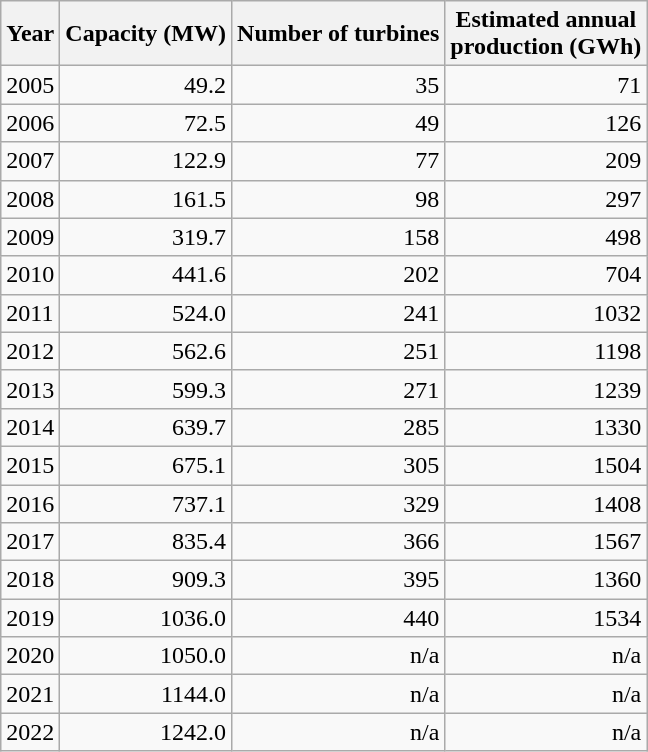<table class="wikitable" style="text-align:right">
<tr>
<th>Year</th>
<th>Capacity (MW)</th>
<th>Number of turbines</th>
<th>Estimated annual<br>production (GWh)</th>
</tr>
<tr>
<td align=left>2005</td>
<td>49.2</td>
<td>35</td>
<td>71</td>
</tr>
<tr>
<td align=left>2006</td>
<td>72.5</td>
<td>49</td>
<td>126</td>
</tr>
<tr>
<td align=left>2007</td>
<td>122.9</td>
<td>77</td>
<td>209</td>
</tr>
<tr>
<td align=left>2008</td>
<td>161.5</td>
<td>98</td>
<td>297</td>
</tr>
<tr>
<td align=left>2009</td>
<td>319.7</td>
<td>158</td>
<td>498</td>
</tr>
<tr>
<td align=left>2010</td>
<td>441.6</td>
<td>202</td>
<td>704</td>
</tr>
<tr>
<td align=left>2011</td>
<td>524.0</td>
<td>241</td>
<td>1032</td>
</tr>
<tr>
<td align=left>2012</td>
<td>562.6</td>
<td>251</td>
<td>1198</td>
</tr>
<tr>
<td align=left>2013</td>
<td>599.3</td>
<td>271</td>
<td>1239</td>
</tr>
<tr>
<td align=left>2014</td>
<td>639.7</td>
<td>285</td>
<td>1330</td>
</tr>
<tr>
<td align=left>2015</td>
<td>675.1</td>
<td>305</td>
<td>1504</td>
</tr>
<tr>
<td align=left>2016</td>
<td>737.1</td>
<td>329</td>
<td>1408</td>
</tr>
<tr>
<td align=left>2017</td>
<td>835.4</td>
<td>366</td>
<td>1567</td>
</tr>
<tr>
<td align=left>2018</td>
<td>909.3</td>
<td>395</td>
<td>1360</td>
</tr>
<tr>
<td align=left>2019</td>
<td>1036.0</td>
<td>440</td>
<td>1534</td>
</tr>
<tr>
<td align=left>2020</td>
<td>1050.0</td>
<td>n/a</td>
<td>n/a</td>
</tr>
<tr>
<td align=left>2021</td>
<td>1144.0</td>
<td>n/a</td>
<td>n/a</td>
</tr>
<tr>
<td align=left>2022</td>
<td>1242.0</td>
<td>n/a</td>
<td>n/a</td>
</tr>
</table>
